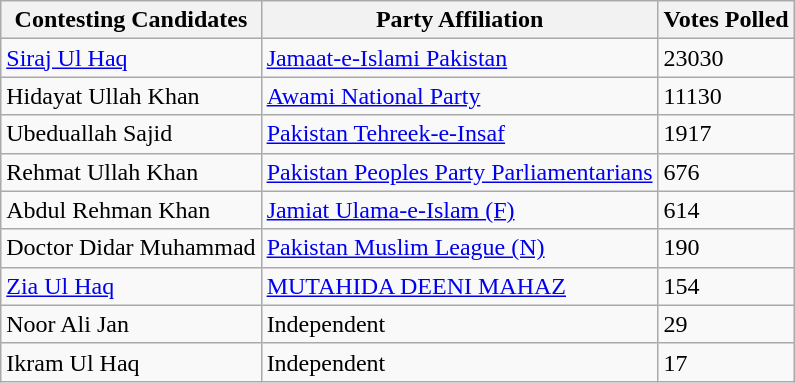<table class="wikitable sortable">
<tr>
<th>Contesting Candidates</th>
<th>Party Affiliation</th>
<th>Votes Polled</th>
</tr>
<tr>
<td><a href='#'>Siraj Ul Haq</a></td>
<td><a href='#'>Jamaat-e-Islami Pakistan</a></td>
<td>23030</td>
</tr>
<tr>
<td>Hidayat Ullah Khan</td>
<td><a href='#'>Awami National Party</a></td>
<td>11130</td>
</tr>
<tr>
<td>Ubeduallah Sajid</td>
<td><a href='#'>Pakistan Tehreek-e-Insaf</a></td>
<td>1917</td>
</tr>
<tr>
<td>Rehmat Ullah Khan</td>
<td><a href='#'>Pakistan Peoples Party Parliamentarians</a></td>
<td>676</td>
</tr>
<tr>
<td>Abdul Rehman Khan</td>
<td><a href='#'>Jamiat Ulama-e-Islam (F)</a></td>
<td>614</td>
</tr>
<tr>
<td>Doctor Didar Muhammad</td>
<td><a href='#'>Pakistan Muslim League (N)</a></td>
<td>190</td>
</tr>
<tr>
<td><a href='#'>Zia Ul Haq</a></td>
<td><a href='#'>MUTAHIDA DEENI MAHAZ</a></td>
<td>154</td>
</tr>
<tr>
<td>Noor Ali Jan</td>
<td>Independent</td>
<td>29</td>
</tr>
<tr>
<td>Ikram Ul Haq</td>
<td>Independent</td>
<td>17</td>
</tr>
</table>
